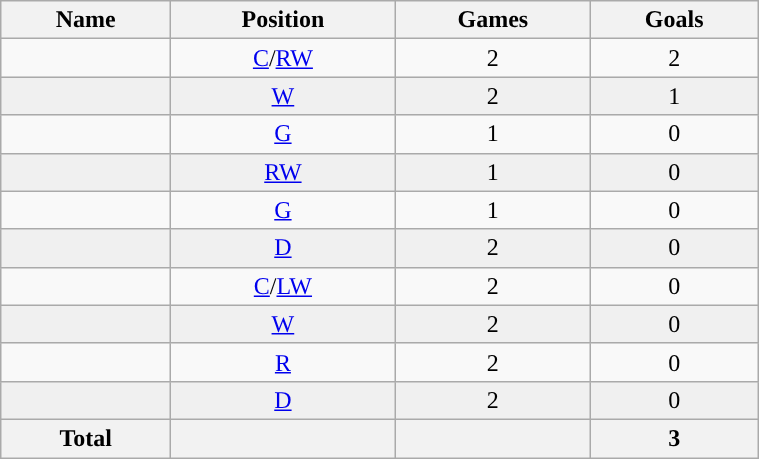<table class="wikitable sortable" width ="40%">
<tr align="center">
<th><strong>Name</strong></th>
<th><strong>Position</strong></th>
<th><strong>Games</strong></th>
<th><strong>Goals</strong></th>
</tr>
<tr align="center" bgcolor="">
<td></td>
<td><a href='#'>C</a>/<a href='#'>RW</a></td>
<td>2</td>
<td>2</td>
</tr>
<tr align="center" bgcolor="f0f0f0">
<td></td>
<td><a href='#'>W</a></td>
<td>2</td>
<td>1</td>
</tr>
<tr align="center" bgcolor="">
<td></td>
<td><a href='#'>G</a></td>
<td>1</td>
<td>0</td>
</tr>
<tr align="center" bgcolor="f0f0f0">
<td></td>
<td><a href='#'>RW</a></td>
<td>1</td>
<td>0</td>
</tr>
<tr align="center" bgcolor="">
<td></td>
<td><a href='#'>G</a></td>
<td>1</td>
<td>0</td>
</tr>
<tr align="center" bgcolor="f0f0f0">
<td></td>
<td><a href='#'>D</a></td>
<td>2</td>
<td>0</td>
</tr>
<tr align="center" bgcolor="">
<td></td>
<td><a href='#'>C</a>/<a href='#'>LW</a></td>
<td>2</td>
<td>0</td>
</tr>
<tr align="center" bgcolor="f0f0f0">
<td></td>
<td><a href='#'>W</a></td>
<td>2</td>
<td>0</td>
</tr>
<tr align="center" bgcolor="">
<td></td>
<td><a href='#'>R</a></td>
<td>2</td>
<td>0</td>
</tr>
<tr align="center" bgcolor="f0f0f0">
<td></td>
<td><a href='#'>D</a></td>
<td>2</td>
<td>0</td>
</tr>
<tr>
<th>Total</th>
<th></th>
<th></th>
<th>3</th>
</tr>
</table>
